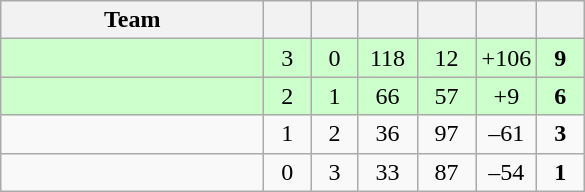<table class="wikitable" style="text-align:center;">
<tr>
<th style="width:10.5em;">Team</th>
<th style="width:1.5em;"></th>
<th style="width:1.5em;"></th>
<th style="width:2.0em;"></th>
<th style="width:2.0em;"></th>
<th style="width:2.0em;"></th>
<th style="width:1.5em;"></th>
</tr>
<tr bgcolor=#cfc>
<td align="left"></td>
<td>3</td>
<td>0</td>
<td>118</td>
<td>12</td>
<td>+106</td>
<td><strong>9</strong></td>
</tr>
<tr bgcolor=#cfc>
<td align="left"></td>
<td>2</td>
<td>1</td>
<td>66</td>
<td>57</td>
<td>+9</td>
<td><strong>6</strong></td>
</tr>
<tr>
<td align="left"></td>
<td>1</td>
<td>2</td>
<td>36</td>
<td>97</td>
<td>–61</td>
<td><strong>3</strong></td>
</tr>
<tr>
<td align="left"></td>
<td>0</td>
<td>3</td>
<td>33</td>
<td>87</td>
<td>–54</td>
<td><strong>1</strong></td>
</tr>
</table>
